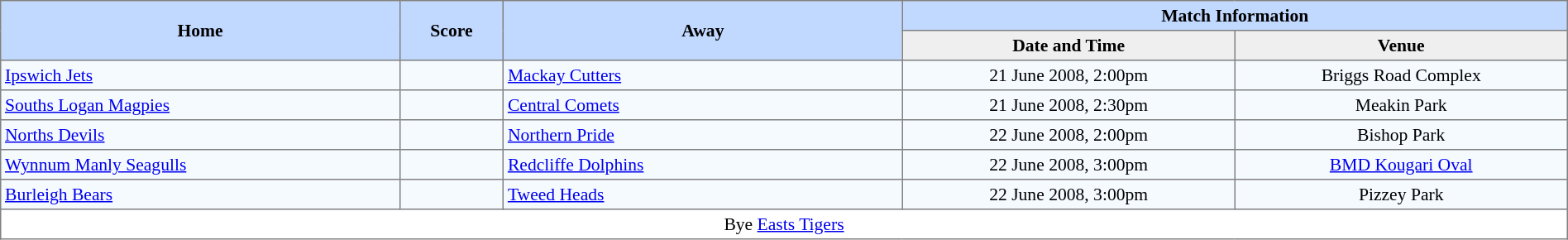<table border=1 style="border-collapse:collapse; font-size:90%; text-align:center;" cellpadding=3 cellspacing=0>
<tr bgcolor=#C1D8FF>
<th rowspan=2 width=12%>Home</th>
<th rowspan=2 width=3%>Score</th>
<th rowspan=2 width=12%>Away</th>
<th colspan=5>Match Information</th>
</tr>
<tr bgcolor=#EFEFEF>
<th width=10%>Date and Time</th>
<th width=10%>Venue</th>
</tr>
<tr bgcolor=#F5FAFF>
<td align=left> <a href='#'>Ipswich Jets</a></td>
<td></td>
<td align=left> <a href='#'>Mackay Cutters</a></td>
<td>21 June 2008, 2:00pm</td>
<td>Briggs Road Complex</td>
</tr>
<tr bgcolor=#F5FAFF>
<td align=left> <a href='#'>Souths Logan Magpies</a></td>
<td></td>
<td align=left> <a href='#'>Central Comets</a></td>
<td>21 June 2008, 2:30pm</td>
<td>Meakin Park</td>
</tr>
<tr bgcolor=#F5FAFF>
<td align=left> <a href='#'>Norths Devils</a></td>
<td></td>
<td align=left> <a href='#'>Northern Pride</a></td>
<td>22 June 2008, 2:00pm</td>
<td>Bishop Park</td>
</tr>
<tr bgcolor=#F5FAFF>
<td align=left> <a href='#'>Wynnum Manly Seagulls</a></td>
<td></td>
<td align=left> <a href='#'>Redcliffe Dolphins</a></td>
<td>22 June 2008, 3:00pm</td>
<td><a href='#'>BMD Kougari Oval</a></td>
</tr>
<tr bgcolor=#F5FAFF>
<td align=left> <a href='#'>Burleigh Bears</a></td>
<td></td>
<td align=left> <a href='#'>Tweed Heads</a></td>
<td>22 June 2008, 3:00pm</td>
<td>Pizzey Park</td>
</tr>
<tr>
<td colspan=5>Bye  <a href='#'>Easts Tigers</a></td>
</tr>
</table>
